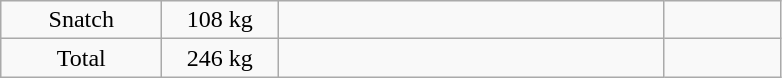<table class = "wikitable" style="text-align:center;">
<tr>
<td width=100>Snatch</td>
<td width=70>108 kg</td>
<td width=250 align=left></td>
<td width=70></td>
</tr>
<tr>
<td>Total</td>
<td>246 kg</td>
<td align=left></td>
<td></td>
</tr>
</table>
